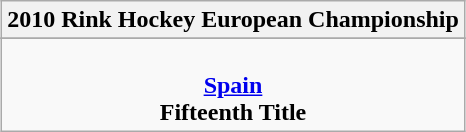<table class="wikitable" style="text-align: center; margin: 0 auto;">
<tr>
<th>2010 Rink Hockey European Championship</th>
</tr>
<tr>
</tr>
<tr>
<td><br><strong><a href='#'>Spain</a></strong><br><strong>Fifteenth Title</strong></td>
</tr>
</table>
